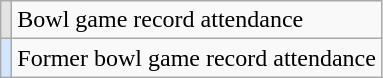<table class="wikitable">
<tr>
<td style="text-align:center; background:#e3e3e3;"></td>
<td>Bowl game record attendance</td>
</tr>
<tr>
<td style="text-align:center; background:#d0e7ff;"></td>
<td>Former bowl game record attendance</td>
</tr>
</table>
